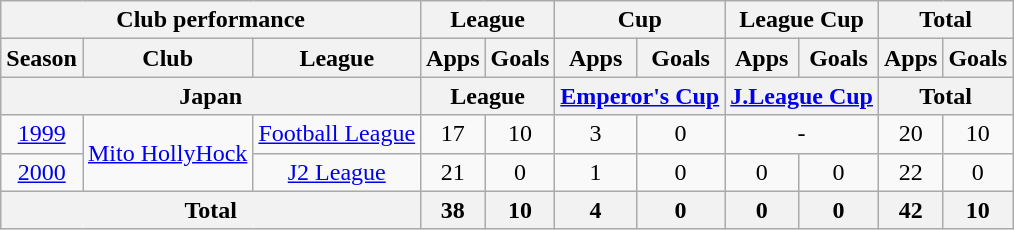<table class="wikitable" style="text-align:center;">
<tr>
<th colspan=3>Club performance</th>
<th colspan=2>League</th>
<th colspan=2>Cup</th>
<th colspan=2>League Cup</th>
<th colspan=2>Total</th>
</tr>
<tr>
<th>Season</th>
<th>Club</th>
<th>League</th>
<th>Apps</th>
<th>Goals</th>
<th>Apps</th>
<th>Goals</th>
<th>Apps</th>
<th>Goals</th>
<th>Apps</th>
<th>Goals</th>
</tr>
<tr>
<th colspan=3>Japan</th>
<th colspan=2>League</th>
<th colspan=2><a href='#'>Emperor's Cup</a></th>
<th colspan=2><a href='#'>J.League Cup</a></th>
<th colspan=2>Total</th>
</tr>
<tr>
<td><a href='#'>1999</a></td>
<td rowspan="2"><a href='#'>Mito HollyHock</a></td>
<td><a href='#'>Football League</a></td>
<td>17</td>
<td>10</td>
<td>3</td>
<td>0</td>
<td colspan="2">-</td>
<td>20</td>
<td>10</td>
</tr>
<tr>
<td><a href='#'>2000</a></td>
<td><a href='#'>J2 League</a></td>
<td>21</td>
<td>0</td>
<td>1</td>
<td>0</td>
<td>0</td>
<td>0</td>
<td>22</td>
<td>0</td>
</tr>
<tr>
<th colspan=3>Total</th>
<th>38</th>
<th>10</th>
<th>4</th>
<th>0</th>
<th>0</th>
<th>0</th>
<th>42</th>
<th>10</th>
</tr>
</table>
